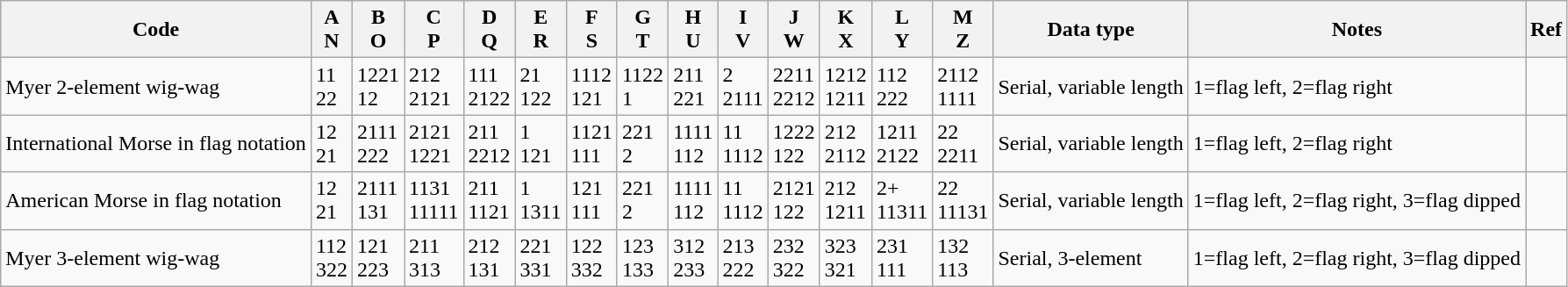<table class="wikitable">
<tr>
<th>Code</th>
<th>A<br>N</th>
<th>B<br>O</th>
<th>C<br>P</th>
<th>D<br>Q</th>
<th>E<br>R</th>
<th>F<br>S</th>
<th>G<br>T</th>
<th>H<br>U</th>
<th>I<br>V</th>
<th>J<br>W</th>
<th>K<br>X</th>
<th>L<br>Y</th>
<th>M<br>Z</th>
<th>Data type</th>
<th>Notes</th>
<th>Ref</th>
</tr>
<tr>
<td>Myer 2-element wig-wag</td>
<td>11<br>22</td>
<td>1221<br>12</td>
<td>212<br>2121</td>
<td>111<br>2122</td>
<td>21<br>122</td>
<td>1112<br>121</td>
<td>1122<br>1</td>
<td>211<br>221</td>
<td>2<br>2111</td>
<td>2211<br>2212</td>
<td>1212<br>1211</td>
<td>112<br>222</td>
<td>2112<br>1111</td>
<td>Serial, variable length</td>
<td>1=flag left, 2=flag right<br></td>
<td></td>
</tr>
<tr>
<td>International Morse in flag notation</td>
<td>12<br>21</td>
<td>2111<br>222</td>
<td>2121<br>1221</td>
<td>211<br>2212</td>
<td>1<br>121</td>
<td>1121<br>111</td>
<td>221<br>2</td>
<td>1111<br>112</td>
<td>11<br>1112</td>
<td>1222<br>122</td>
<td>212<br>2112</td>
<td>1211<br>2122</td>
<td>22<br>2211</td>
<td>Serial, variable length</td>
<td>1=flag left, 2=flag right</td>
<td></td>
</tr>
<tr>
<td>American Morse in flag notation</td>
<td>12<br>21</td>
<td>2111<br>131</td>
<td>1131<br>11111</td>
<td>211<br>1121</td>
<td>1<br>1311</td>
<td>121<br>111</td>
<td>221<br>2</td>
<td>1111<br>112</td>
<td>11<br>1112</td>
<td>2121<br>122</td>
<td>212<br>1211</td>
<td>2+<br>11311</td>
<td>22<br>11131</td>
<td>Serial, variable length</td>
<td>1=flag left, 2=flag right, 3=flag dipped</td>
<td></td>
</tr>
<tr>
<td>Myer 3-element wig-wag</td>
<td>112<br>322</td>
<td>121<br>223</td>
<td>211<br>313</td>
<td>212<br>131</td>
<td>221<br>331</td>
<td>122<br>332</td>
<td>123<br>133</td>
<td>312<br>233</td>
<td>213<br>222</td>
<td>232<br>322</td>
<td>323<br>321</td>
<td>231<br>111</td>
<td>132<br>113</td>
<td>Serial, 3-element</td>
<td>1=flag left, 2=flag right, 3=flag dipped</td>
<td></td>
</tr>
</table>
